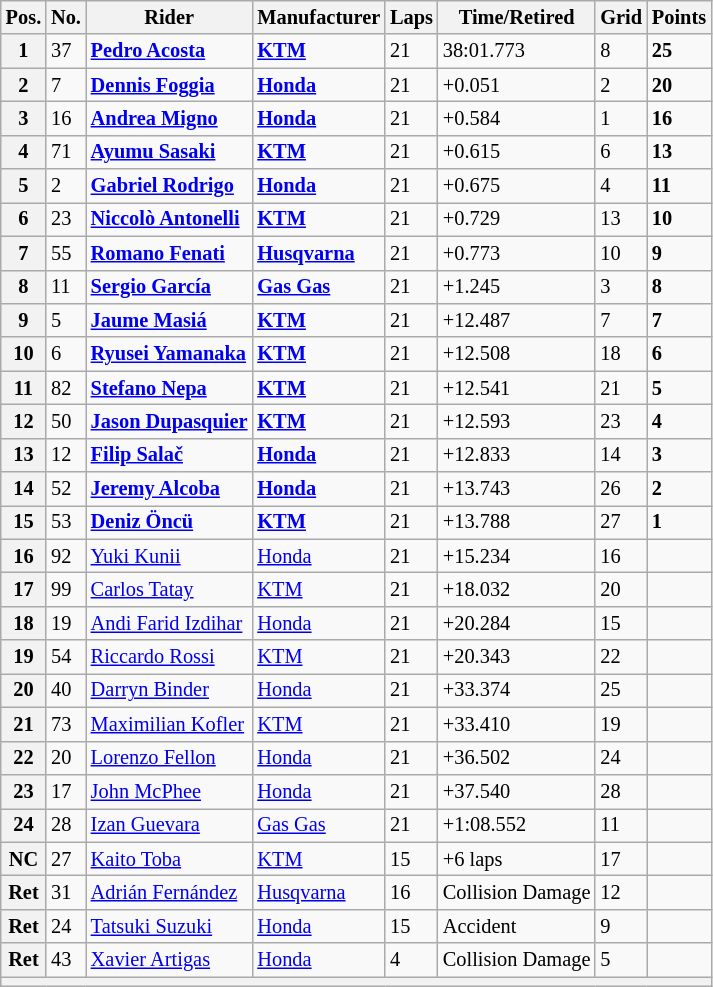<table class="wikitable" style="font-size:85%;">
<tr>
<th>Pos.</th>
<th>No.</th>
<th>Rider</th>
<th>Manufacturer</th>
<th>Laps</th>
<th>Time/Retired</th>
<th>Grid</th>
<th>Points</th>
</tr>
<tr>
<th>1</th>
<td>37</td>
<td> <strong><a href='#'>Pedro Acosta</a></strong></td>
<td><strong><a href='#'>KTM</a></strong></td>
<td>21</td>
<td>38:01.773</td>
<td>8</td>
<td><strong>25</strong></td>
</tr>
<tr>
<th>2</th>
<td>7</td>
<td> <strong><a href='#'>Dennis Foggia</a></strong></td>
<td><strong><a href='#'>Honda</a></strong></td>
<td>21</td>
<td>+0.051</td>
<td>2</td>
<td><strong>20</strong></td>
</tr>
<tr>
<th>3</th>
<td>16</td>
<td> <strong><a href='#'>Andrea Migno</a></strong></td>
<td><strong><a href='#'>Honda</a></strong></td>
<td>21</td>
<td>+0.584</td>
<td>1</td>
<td><strong>16</strong></td>
</tr>
<tr>
<th>4</th>
<td>71</td>
<td> <strong><a href='#'>Ayumu Sasaki</a></strong></td>
<td><strong><a href='#'>KTM</a></strong></td>
<td>21</td>
<td>+0.615</td>
<td>6</td>
<td><strong>13</strong></td>
</tr>
<tr>
<th>5</th>
<td>2</td>
<td> <strong><a href='#'>Gabriel Rodrigo</a></strong></td>
<td><strong><a href='#'>Honda</a></strong></td>
<td>21</td>
<td>+0.675</td>
<td>4</td>
<td><strong>11</strong></td>
</tr>
<tr>
<th>6</th>
<td>23</td>
<td> <strong><a href='#'>Niccolò Antonelli</a></strong></td>
<td><strong><a href='#'>KTM</a></strong></td>
<td>21</td>
<td>+0.729</td>
<td>13</td>
<td><strong>10</strong></td>
</tr>
<tr>
<th>7</th>
<td>55</td>
<td> <strong><a href='#'>Romano Fenati</a></strong></td>
<td><strong><a href='#'>Husqvarna</a></strong></td>
<td>21</td>
<td>+0.773</td>
<td>10</td>
<td><strong>9</strong></td>
</tr>
<tr>
<th>8</th>
<td>11</td>
<td> <strong><a href='#'>Sergio García</a></strong></td>
<td><strong><a href='#'>Gas Gas</a></strong></td>
<td>21</td>
<td>+1.245</td>
<td>3</td>
<td><strong>8</strong></td>
</tr>
<tr>
<th>9</th>
<td>5</td>
<td> <strong><a href='#'>Jaume Masiá</a></strong></td>
<td><strong><a href='#'>KTM</a></strong></td>
<td>21</td>
<td>+12.487</td>
<td>7</td>
<td><strong>7</strong></td>
</tr>
<tr>
<th>10</th>
<td>6</td>
<td> <strong><a href='#'>Ryusei Yamanaka</a></strong></td>
<td><strong><a href='#'>KTM</a></strong></td>
<td>21</td>
<td>+12.508</td>
<td>18</td>
<td><strong>6</strong></td>
</tr>
<tr>
<th>11</th>
<td>82</td>
<td> <strong><a href='#'>Stefano Nepa</a></strong></td>
<td><strong><a href='#'>KTM</a></strong></td>
<td>21</td>
<td>+12.541</td>
<td>21</td>
<td><strong>5</strong></td>
</tr>
<tr>
<th>12</th>
<td>50</td>
<td> <strong><a href='#'>Jason Dupasquier</a></strong></td>
<td><strong><a href='#'>KTM</a></strong></td>
<td>21</td>
<td>+12.593</td>
<td>23</td>
<td><strong>4</strong></td>
</tr>
<tr>
<th>13</th>
<td>12</td>
<td> <strong><a href='#'>Filip Salač</a></strong></td>
<td><strong><a href='#'>Honda</a></strong></td>
<td>21</td>
<td>+12.833</td>
<td>14</td>
<td><strong>3</strong></td>
</tr>
<tr>
<th>14</th>
<td>52</td>
<td> <strong><a href='#'>Jeremy Alcoba</a></strong></td>
<td><strong><a href='#'>Honda</a></strong></td>
<td>21</td>
<td>+13.743</td>
<td>26</td>
<td><strong>2</strong></td>
</tr>
<tr>
<th>15</th>
<td>53</td>
<td> <strong><a href='#'>Deniz Öncü</a></strong></td>
<td><strong><a href='#'>KTM</a></strong></td>
<td>21</td>
<td>+13.788</td>
<td>27</td>
<td><strong>1</strong></td>
</tr>
<tr>
<th>16</th>
<td>92</td>
<td> <a href='#'>Yuki Kunii</a></td>
<td><a href='#'>Honda</a></td>
<td>21</td>
<td>+15.234</td>
<td>16</td>
<td></td>
</tr>
<tr>
<th>17</th>
<td>99</td>
<td> <a href='#'>Carlos Tatay</a></td>
<td><a href='#'>KTM</a></td>
<td>21</td>
<td>+18.032</td>
<td>20</td>
<td></td>
</tr>
<tr>
<th>18</th>
<td>19</td>
<td> <a href='#'>Andi Farid Izdihar</a></td>
<td><a href='#'>Honda</a></td>
<td>21</td>
<td>+20.284</td>
<td>15</td>
<td></td>
</tr>
<tr>
<th>19</th>
<td>54</td>
<td> <a href='#'>Riccardo Rossi</a></td>
<td><a href='#'>KTM</a></td>
<td>21</td>
<td>+20.343</td>
<td>22</td>
<td></td>
</tr>
<tr>
<th>20</th>
<td>40</td>
<td> <a href='#'>Darryn Binder</a></td>
<td><a href='#'>Honda</a></td>
<td>21</td>
<td>+33.374</td>
<td>25</td>
<td></td>
</tr>
<tr>
<th>21</th>
<td>73</td>
<td> <a href='#'>Maximilian Kofler</a></td>
<td><a href='#'>KTM</a></td>
<td>21</td>
<td>+33.410</td>
<td>19</td>
<td></td>
</tr>
<tr>
<th>22</th>
<td>20</td>
<td> <a href='#'>Lorenzo Fellon</a></td>
<td><a href='#'>Honda</a></td>
<td>21</td>
<td>+36.502</td>
<td>24</td>
<td></td>
</tr>
<tr>
<th>23</th>
<td>17</td>
<td> <a href='#'>John McPhee</a></td>
<td><a href='#'>Honda</a></td>
<td>21</td>
<td>+37.540</td>
<td>28</td>
<td></td>
</tr>
<tr>
<th>24</th>
<td>28</td>
<td> <a href='#'>Izan Guevara</a></td>
<td><a href='#'>Gas Gas</a></td>
<td>21</td>
<td>+1:08.552</td>
<td>11</td>
<td></td>
</tr>
<tr>
<th>NC</th>
<td>27</td>
<td> <a href='#'>Kaito Toba</a></td>
<td><a href='#'>KTM</a></td>
<td>15</td>
<td>+6 laps</td>
<td>17</td>
<td></td>
</tr>
<tr>
<th>Ret</th>
<td>31</td>
<td> <a href='#'>Adrián Fernández</a></td>
<td><a href='#'>Husqvarna</a></td>
<td>16</td>
<td>Collision Damage</td>
<td>12</td>
<td></td>
</tr>
<tr>
<th>Ret</th>
<td>24</td>
<td> <a href='#'>Tatsuki Suzuki</a></td>
<td><a href='#'>Honda</a></td>
<td>15</td>
<td>Accident</td>
<td>9</td>
<td></td>
</tr>
<tr>
<th>Ret</th>
<td>43</td>
<td> <a href='#'>Xavier Artigas</a></td>
<td><a href='#'>Honda</a></td>
<td>4</td>
<td>Collision Damage</td>
<td>5</td>
<td></td>
</tr>
<tr>
<th colspan=8></th>
</tr>
</table>
